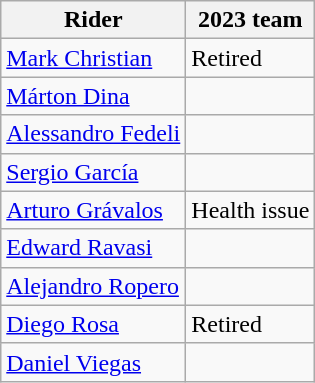<table class="wikitable">
<tr>
<th>Rider</th>
<th>2023 team</th>
</tr>
<tr>
<td><a href='#'>Mark Christian</a></td>
<td>Retired</td>
</tr>
<tr>
<td><a href='#'>Márton Dina</a></td>
<td></td>
</tr>
<tr>
<td><a href='#'>Alessandro Fedeli</a></td>
<td></td>
</tr>
<tr>
<td><a href='#'>Sergio García</a></td>
<td></td>
</tr>
<tr>
<td><a href='#'>Arturo Grávalos</a></td>
<td>Health issue</td>
</tr>
<tr>
<td><a href='#'>Edward Ravasi</a></td>
<td></td>
</tr>
<tr>
<td><a href='#'>Alejandro Ropero</a></td>
<td></td>
</tr>
<tr>
<td><a href='#'>Diego Rosa</a></td>
<td>Retired</td>
</tr>
<tr>
<td><a href='#'>Daniel Viegas</a></td>
<td></td>
</tr>
</table>
